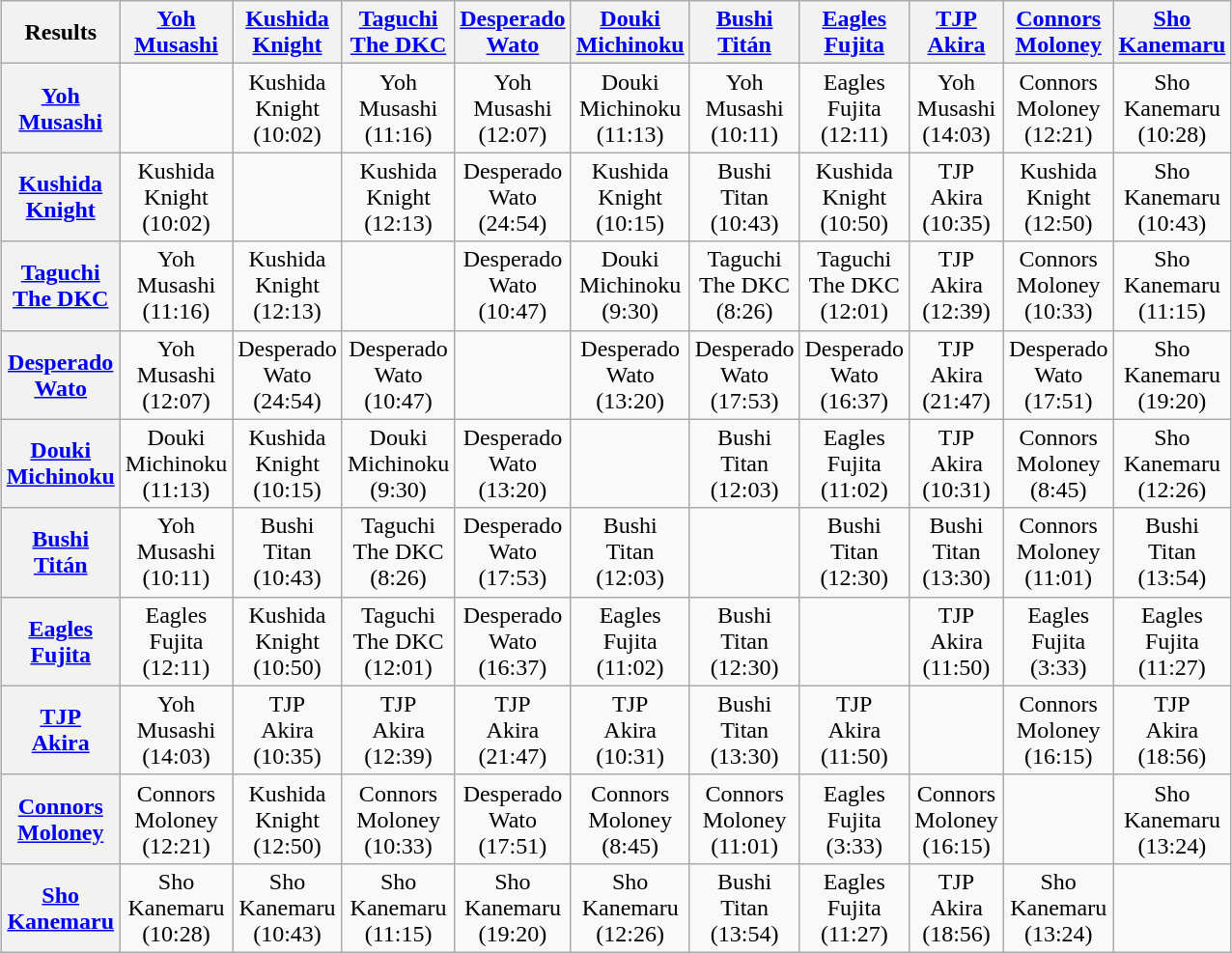<table class="wikitable" style="margin: 1em auto 1em auto;text-align:center">
<tr>
<th>Results</th>
<th><a href='#'>Yoh</a><br><a href='#'>Musashi</a></th>
<th><a href='#'>Kushida</a> <br><a href='#'>Knight</a></th>
<th><a href='#'>Taguchi</a> <br> <a href='#'>The DKC</a></th>
<th><a href='#'>Desperado</a> <br><a href='#'>Wato</a></th>
<th><a href='#'>Douki</a> <br> <a href='#'>Michinoku</a></th>
<th><a href='#'>Bushi</a><br><a href='#'>Titán</a></th>
<th><a href='#'>Eagles</a><br><a href='#'>Fujita</a></th>
<th><a href='#'>TJP</a> <br><a href='#'>Akira</a></th>
<th><a href='#'>Connors</a><br><a href='#'>Moloney</a></th>
<th><a href='#'>Sho</a><br><a href='#'>Kanemaru</a></th>
</tr>
<tr>
<th><a href='#'>Yoh</a><br><a href='#'>Musashi</a></th>
<td></td>
<td>Kushida<br>Knight<br>(10:02)</td>
<td>Yoh<br>Musashi<br>(11:16)</td>
<td>Yoh<br>Musashi<br>(12:07)</td>
<td>Douki <br> Michinoku <br> (11:13)</td>
<td>Yoh<br>Musashi<br>(10:11)</td>
<td>Eagles<br>Fujita<br> (12:11)</td>
<td>Yoh<br>Musashi<br>(14:03)</td>
<td>Connors<br>Moloney<br>(12:21)</td>
<td>Sho<br>Kanemaru<br>(10:28)</td>
</tr>
<tr>
<th><a href='#'>Kushida</a><br><a href='#'>Knight</a></th>
<td>Kushida<br>Knight<br>(10:02)</td>
<td></td>
<td>Kushida<br>Knight<br>(12:13)</td>
<td>Desperado <br> Wato <br> (24:54)</td>
<td>Kushida<br>Knight<br>(10:15)</td>
<td>Bushi<br>Titan<br>(10:43)</td>
<td>Kushida<br>Knight<br>(10:50)</td>
<td>TJP<br>Akira<br>(10:35)</td>
<td>Kushida<br>Knight<br>(12:50)</td>
<td>Sho<br>Kanemaru <br> (10:43)</td>
</tr>
<tr>
<th><a href='#'>Taguchi</a><br><a href='#'>The DKC</a></th>
<td>Yoh<br>Musashi<br>(11:16)</td>
<td>Kushida<br>Knight<br>(12:13)</td>
<td></td>
<td>Desperado<br>Wato<br> (10:47)</td>
<td>Douki <br> Michinoku <br> (9:30)</td>
<td>Taguchi<br>The DKC<br> (8:26)</td>
<td>Taguchi<br>The DKC<br> (12:01)</td>
<td>TJP<br>Akira<br>(12:39)</td>
<td>Connors<br>Moloney<br>(10:33)</td>
<td>Sho<br>Kanemaru<br>(11:15)</td>
</tr>
<tr>
<th><a href='#'>Desperado</a> <br><a href='#'>Wato</a></th>
<td>Yoh<br>Musashi<br>(12:07)</td>
<td>Desperado <br> Wato <br> (24:54)</td>
<td>Desperado <br> Wato <br> (10:47)</td>
<td></td>
<td>Desperado <br> Wato <br> (13:20)</td>
<td>Desperado <br> Wato <br> (17:53)</td>
<td>Desperado<br>Wato<br> (16:37)</td>
<td>TJP<br>Akira<br>(21:47)</td>
<td>Desperado <br> Wato <br> (17:51)</td>
<td>Sho<br>Kanemaru<br>(19:20)</td>
</tr>
<tr>
<th><a href='#'>Douki</a> <br> <a href='#'>Michinoku</a></th>
<td>Douki <br> Michinoku <br> (11:13)</td>
<td>Kushida<br>Knight<br>(10:15)</td>
<td>Douki <br> Michinoku <br> (9:30)</td>
<td>Desperado <br> Wato <br> (13:20)</td>
<td></td>
<td>Bushi<br>Titan<br>(12:03)</td>
<td>Eagles <br> Fujita <br> (11:02)</td>
<td>TJP<br>Akira<br>(10:31)</td>
<td>Connors<br>Moloney<br>(8:45)</td>
<td>Sho<br>Kanemaru <br> (12:26)</td>
</tr>
<tr>
<th><a href='#'>Bushi</a><br><a href='#'>Titán</a></th>
<td>Yoh<br>Musashi<br>(10:11)</td>
<td>Bushi<br>Titan<br>(10:43)</td>
<td>Taguchi<br>The DKC<br> (8:26)</td>
<td>Desperado <br> Wato <br> (17:53)</td>
<td>Bushi<br>Titan<br>(12:03)</td>
<td></td>
<td>Bushi<br>Titan<br>(12:30)</td>
<td>Bushi<br>Titan<br>(13:30)</td>
<td>Connors<br>Moloney<br>(11:01)</td>
<td>Bushi<br>Titan<br>(13:54)</td>
</tr>
<tr>
<th><a href='#'>Eagles</a><br><a href='#'>Fujita</a></th>
<td>Eagles<br>Fujita<br> (12:11)</td>
<td>Kushida<br>Knight<br>(10:50)</td>
<td>Taguchi<br>The DKC<br> (12:01)</td>
<td>Desperado<br>Wato<br> (16:37)</td>
<td>Eagles<br>Fujita<br> (11:02)</td>
<td>Bushi<br>Titan<br>(12:30)</td>
<td></td>
<td>TJP<br>Akira<br>(11:50)</td>
<td>Eagles<br>Fujita<br> (3:33)</td>
<td>Eagles<br>Fujita<br> (11:27)</td>
</tr>
<tr>
<th><a href='#'>TJP</a><br><a href='#'>Akira</a></th>
<td>Yoh<br>Musashi<br>(14:03)</td>
<td>TJP<br>Akira<br>(10:35)</td>
<td>TJP<br>Akira<br>(12:39)</td>
<td>TJP<br>Akira<br>(21:47)</td>
<td>TJP<br>Akira<br>(10:31)</td>
<td>Bushi<br>Titan<br>(13:30)</td>
<td>TJP<br>Akira<br>(11:50)</td>
<td></td>
<td>Connors<br>Moloney<br>(16:15)</td>
<td>TJP<br>Akira<br>(18:56)</td>
</tr>
<tr>
<th><a href='#'>Connors</a><br><a href='#'>Moloney</a></th>
<td>Connors<br>Moloney<br>(12:21)</td>
<td>Kushida <br>Knight<br>(12:50)</td>
<td>Connors<br>Moloney<br>(10:33)</td>
<td>Desperado <br> Wato <br> (17:51)</td>
<td>Connors<br>Moloney<br>(8:45)</td>
<td>Connors<br>Moloney<br>(11:01)</td>
<td>Eagles<br>Fujita<br> (3:33)</td>
<td>Connors<br>Moloney<br>(16:15)</td>
<td></td>
<td>Sho<br>Kanemaru<br>(13:24)</td>
</tr>
<tr>
<th><a href='#'>Sho</a><br><a href='#'>Kanemaru</a></th>
<td>Sho<br>Kanemaru<br>(10:28)</td>
<td>Sho<br>Kanemaru<br> (10:43)</td>
<td>Sho<br>Kanemaru<br>(11:15)</td>
<td>Sho<br>Kanemaru<br>(19:20)</td>
<td>Sho<br>Kanemaru<br>(12:26)</td>
<td>Bushi<br>Titan<br>(13:54)</td>
<td>Eagles<br>Fujita<br> (11:27)</td>
<td>TJP<br>Akira<br>(18:56)</td>
<td>Sho<br>Kanemaru<br>(13:24)</td>
<td></td>
</tr>
</table>
